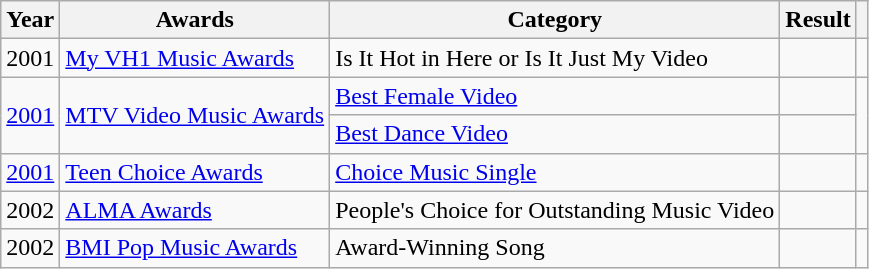<table class="wikitable sortable">
<tr>
<th>Year</th>
<th>Awards</th>
<th>Category</th>
<th>Result</th>
<th scope="col" class="unsortable"></th>
</tr>
<tr>
<td>2001</td>
<td><a href='#'>My VH1 Music Awards</a></td>
<td>Is It Hot in Here or Is It Just My Video</td>
<td></td>
<td></td>
</tr>
<tr>
<td rowspan="2"><a href='#'>2001</a></td>
<td rowspan="2"><a href='#'>MTV Video Music Awards</a></td>
<td><a href='#'>Best Female Video</a></td>
<td></td>
<td rowspan="2"></td>
</tr>
<tr>
<td><a href='#'>Best Dance Video</a></td>
<td></td>
</tr>
<tr>
<td><a href='#'>2001</a></td>
<td><a href='#'>Teen Choice Awards</a></td>
<td><a href='#'>Choice Music Single</a></td>
<td></td>
<td></td>
</tr>
<tr>
<td>2002</td>
<td><a href='#'>ALMA Awards</a></td>
<td>People's Choice for Outstanding Music Video</td>
<td></td>
<td></td>
</tr>
<tr>
<td>2002</td>
<td><a href='#'>BMI Pop Music Awards</a></td>
<td>Award-Winning Song</td>
<td></td>
<td></td>
</tr>
</table>
